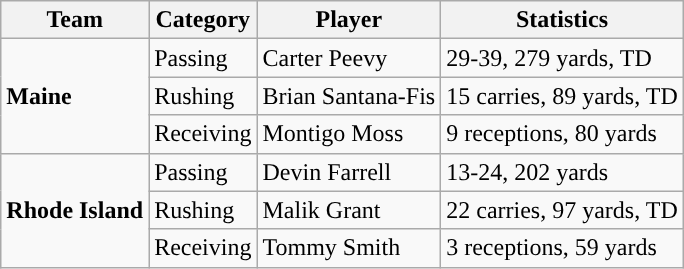<table class="wikitable" style="float: right;">
<tr>
<th>Team</th>
<th>Category</th>
<th>Player</th>
<th>Statistics</th>
</tr>
<tr>
<td rowspan=3><strong>Maine</strong></td>
<td>Passing</td>
<td>Carter Peevy</td>
<td>29-39, 279 yards, TD</td>
</tr>
<tr>
<td>Rushing</td>
<td>Brian Santana-Fis</td>
<td>15 carries, 89 yards, TD</td>
</tr>
<tr>
<td>Receiving</td>
<td>Montigo Moss</td>
<td>9 receptions, 80 yards</td>
</tr>
<tr>
<td rowspan=3><strong>Rhode Island</strong></td>
<td>Passing</td>
<td>Devin Farrell</td>
<td>13-24, 202 yards</td>
</tr>
<tr>
<td>Rushing</td>
<td>Malik Grant</td>
<td>22 carries, 97 yards, TD</td>
</tr>
<tr>
<td>Receiving</td>
<td>Tommy Smith</td>
<td>3 receptions, 59 yards</td>
</tr>
</table>
